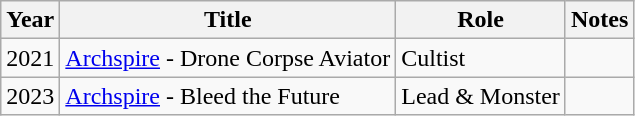<table class="wikitable sortable">
<tr>
<th>Year</th>
<th>Title</th>
<th>Role</th>
<th>Notes</th>
</tr>
<tr>
<td>2021</td>
<td><a href='#'>Archspire</a> - Drone Corpse Aviator</td>
<td>Cultist</td>
<td></td>
</tr>
<tr>
<td>2023</td>
<td><a href='#'>Archspire</a> - Bleed the Future</td>
<td>Lead & Monster</td>
<td></td>
</tr>
</table>
